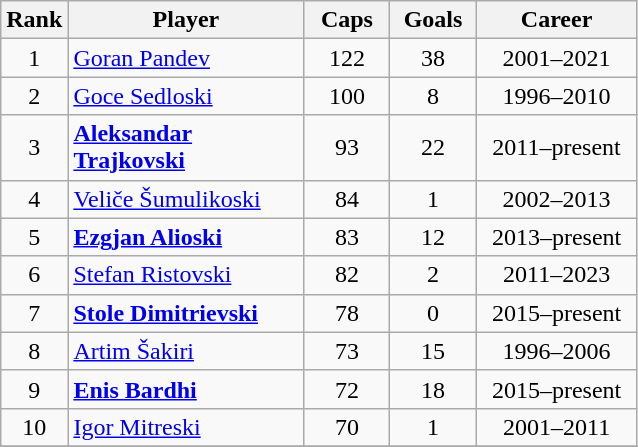<table class="wikitable sortable" style="text-align: center;">
<tr>
<th width=30>Rank</th>
<th width=150>Player</th>
<th width=50>Caps</th>
<th width=50>Goals</th>
<th width=100>Career</th>
</tr>
<tr>
<td>1</td>
<td style="text-align: left;"><a href='#'>Goran Pandev</a></td>
<td>122</td>
<td>38</td>
<td>2001–2021</td>
</tr>
<tr>
<td>2</td>
<td style="text-align: left;"><a href='#'>Goce Sedloski</a></td>
<td>100</td>
<td>8</td>
<td>1996–2010</td>
</tr>
<tr>
<td>3</td>
<td style="text-align: left;"><strong><a href='#'>Aleksandar Trajkovski</a></strong></td>
<td>93</td>
<td>22</td>
<td>2011–present</td>
</tr>
<tr>
<td>4</td>
<td style="text-align: left;"><a href='#'>Veliče Šumulikoski</a></td>
<td>84</td>
<td>1</td>
<td>2002–2013</td>
</tr>
<tr>
<td>5</td>
<td style="text-align: left;"><strong><a href='#'>Ezgjan Alioski</a></strong></td>
<td>83</td>
<td>12</td>
<td>2013–present</td>
</tr>
<tr>
<td>6</td>
<td style="text-align: left;"><a href='#'>Stefan Ristovski</a></td>
<td>82</td>
<td>2</td>
<td>2011–2023</td>
</tr>
<tr>
<td>7</td>
<td style="text-align: left;"><strong><a href='#'>Stole Dimitrievski</a></strong></td>
<td>78</td>
<td>0</td>
<td>2015–present</td>
</tr>
<tr>
<td>8</td>
<td style="text-align: left;"><a href='#'>Artim Šakiri</a></td>
<td>73</td>
<td>15</td>
<td>1996–2006</td>
</tr>
<tr>
<td>9</td>
<td style="text-align: left;"><strong><a href='#'>Enis Bardhi</a></strong></td>
<td>72</td>
<td>18</td>
<td>2015–present</td>
</tr>
<tr>
<td>10</td>
<td style="text-align: left;"><a href='#'>Igor Mitreski</a></td>
<td>70</td>
<td>1</td>
<td>2001–2011</td>
</tr>
<tr>
</tr>
</table>
